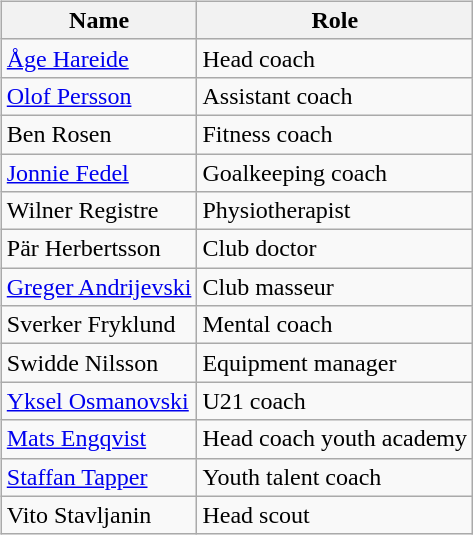<table>
<tr>
<td valign="top"><br><table class="wikitable">
<tr>
<th>Name</th>
<th>Role</th>
</tr>
<tr>
<td> <a href='#'>Åge Hareide</a></td>
<td>Head coach</td>
</tr>
<tr>
<td> <a href='#'>Olof Persson</a></td>
<td>Assistant coach</td>
</tr>
<tr>
<td> Ben Rosen</td>
<td>Fitness coach</td>
</tr>
<tr>
<td> <a href='#'>Jonnie Fedel</a></td>
<td>Goalkeeping coach</td>
</tr>
<tr>
<td> Wilner Registre</td>
<td>Physiotherapist</td>
</tr>
<tr>
<td> Pär Herbertsson</td>
<td>Club doctor</td>
</tr>
<tr>
<td> <a href='#'>Greger Andrijevski</a></td>
<td>Club masseur</td>
</tr>
<tr>
<td> Sverker Fryklund</td>
<td>Mental coach</td>
</tr>
<tr>
<td> Swidde Nilsson</td>
<td>Equipment manager</td>
</tr>
<tr>
<td> <a href='#'>Yksel Osmanovski</a></td>
<td>U21 coach</td>
</tr>
<tr>
<td> <a href='#'>Mats Engqvist</a></td>
<td>Head coach youth academy</td>
</tr>
<tr>
<td> <a href='#'>Staffan Tapper</a></td>
<td>Youth talent coach</td>
</tr>
<tr>
<td> Vito Stavljanin</td>
<td>Head scout</td>
</tr>
</table>
</td>
</tr>
</table>
